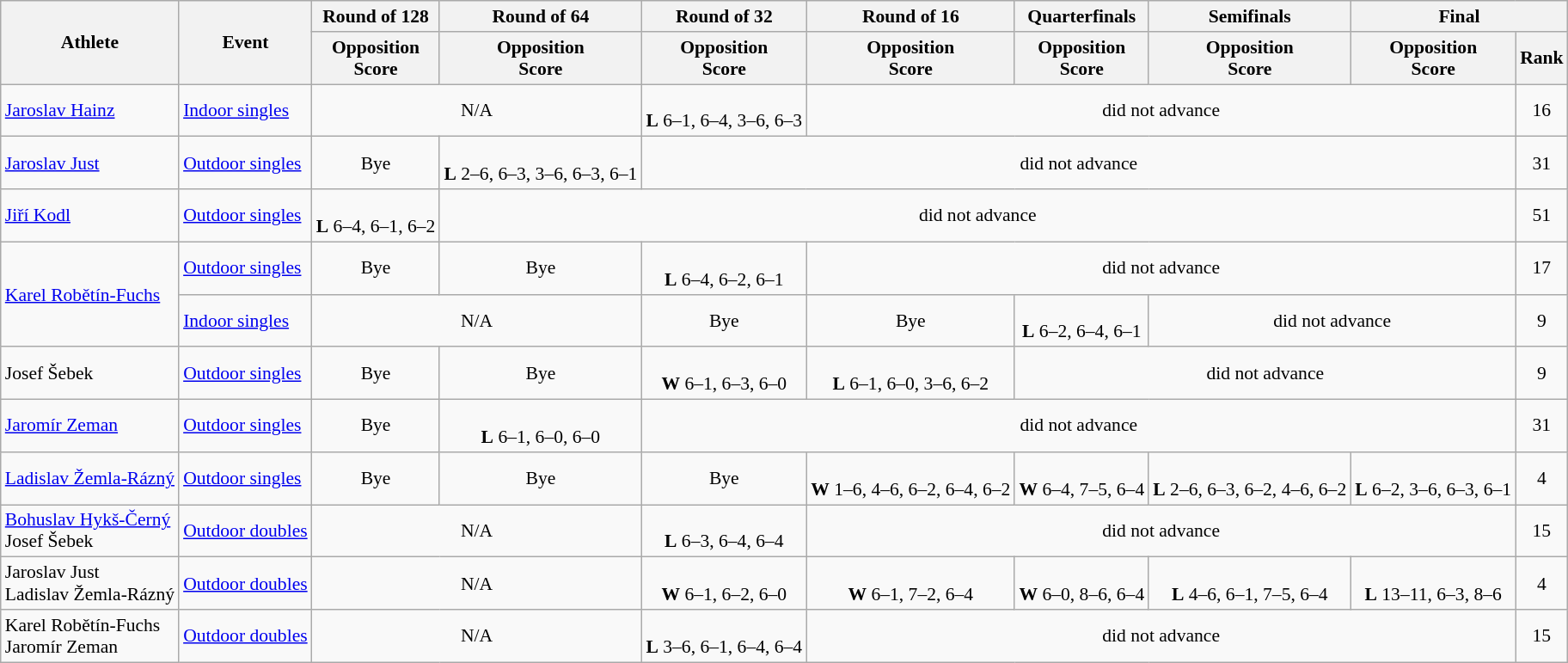<table class=wikitable style="font-size:90%">
<tr>
<th rowspan="2">Athlete</th>
<th rowspan="2">Event</th>
<th>Round of 128</th>
<th>Round of 64</th>
<th>Round of 32</th>
<th>Round of 16</th>
<th>Quarterfinals</th>
<th>Semifinals</th>
<th colspan="2">Final</th>
</tr>
<tr>
<th>Opposition<br>Score</th>
<th>Opposition<br>Score</th>
<th>Opposition<br>Score</th>
<th>Opposition<br>Score</th>
<th>Opposition<br>Score</th>
<th>Opposition<br>Score</th>
<th>Opposition<br>Score</th>
<th>Rank</th>
</tr>
<tr>
<td><a href='#'>Jaroslav Hainz</a></td>
<td><a href='#'>Indoor singles</a></td>
<td align=center colspan=2>N/A</td>
<td align=center> <br> <strong>L</strong> 6–1, 6–4, 3–6, 6–3</td>
<td align=center colspan=4>did not advance</td>
<td align=center>16</td>
</tr>
<tr>
<td><a href='#'>Jaroslav Just</a></td>
<td><a href='#'>Outdoor singles</a></td>
<td align=center>Bye</td>
<td align=center> <br> <strong>L</strong> 2–6, 6–3, 3–6, 6–3, 6–1</td>
<td align=center colspan=5>did not advance</td>
<td align=center>31</td>
</tr>
<tr>
<td><a href='#'>Jiří Kodl</a></td>
<td><a href='#'>Outdoor singles</a></td>
<td align=center> <br> <strong>L</strong> 6–4, 6–1, 6–2</td>
<td align=center colspan=6>did not advance</td>
<td align=center>51</td>
</tr>
<tr>
<td rowspan=2><a href='#'>Karel Robětín-Fuchs</a></td>
<td><a href='#'>Outdoor singles</a></td>
<td align=center>Bye</td>
<td align=center>Bye</td>
<td align=center> <br> <strong>L</strong> 6–4, 6–2, 6–1</td>
<td align=center colspan=4>did not advance</td>
<td align=center>17</td>
</tr>
<tr>
<td><a href='#'>Indoor singles</a></td>
<td align=center colspan=2>N/A</td>
<td align=center>Bye</td>
<td align=center>Bye</td>
<td align=center> <br> <strong>L</strong> 6–2, 6–4, 6–1</td>
<td align=center colspan=2>did not advance</td>
<td align=center>9</td>
</tr>
<tr>
<td>Josef Šebek</td>
<td><a href='#'>Outdoor singles</a></td>
<td align=center>Bye</td>
<td align=center>Bye</td>
<td align=center> <br> <strong>W</strong> 6–1, 6–3, 6–0</td>
<td align=center> <br> <strong>L</strong> 6–1, 6–0, 3–6, 6–2</td>
<td align=center colspan=3>did not advance</td>
<td align=center>9</td>
</tr>
<tr>
<td><a href='#'>Jaromír Zeman</a></td>
<td><a href='#'>Outdoor singles</a></td>
<td align=center>Bye</td>
<td align=center> <br> <strong>L</strong> 6–1, 6–0, 6–0</td>
<td align=center colspan=5>did not advance</td>
<td align=center>31</td>
</tr>
<tr>
<td><a href='#'>Ladislav Žemla-Rázný</a></td>
<td><a href='#'>Outdoor singles</a></td>
<td align=center>Bye</td>
<td align=center>Bye</td>
<td align=center>Bye</td>
<td align=center> <br> <strong>W</strong> 1–6, 4–6, 6–2, 6–4, 6–2</td>
<td align=center> <br> <strong>W</strong> 6–4, 7–5, 6–4</td>
<td align=center> <br> <strong>L</strong> 2–6, 6–3, 6–2, 4–6, 6–2</td>
<td align=center> <br> <strong>L</strong> 6–2, 3–6, 6–3, 6–1</td>
<td align=center>4</td>
</tr>
<tr>
<td><a href='#'>Bohuslav Hykš-Černý</a> <br> Josef Šebek</td>
<td><a href='#'>Outdoor doubles</a></td>
<td align=center colspan=2>N/A</td>
<td align=center> <br> <strong>L</strong> 6–3, 6–4, 6–4</td>
<td align=center colspan=4>did not advance</td>
<td align=center>15</td>
</tr>
<tr>
<td>Jaroslav Just <br> Ladislav Žemla-Rázný</td>
<td><a href='#'>Outdoor doubles</a></td>
<td align=center colspan=2>N/A</td>
<td align=center> <br> <strong>W</strong> 6–1, 6–2, 6–0</td>
<td align=center> <br> <strong>W</strong> 6–1, 7–2, 6–4</td>
<td align=center> <br> <strong>W</strong> 6–0, 8–6, 6–4</td>
<td align=center> <br> <strong>L</strong> 4–6, 6–1, 7–5, 6–4</td>
<td align=center> <br> <strong>L</strong> 13–11, 6–3, 8–6</td>
<td align=center>4</td>
</tr>
<tr>
<td>Karel Robětín-Fuchs <br> Jaromír Zeman</td>
<td><a href='#'>Outdoor doubles</a></td>
<td align=center colspan=2>N/A</td>
<td align=center> <br> <strong>L</strong> 3–6, 6–1, 6–4, 6–4</td>
<td align=center colspan=4>did not advance</td>
<td align=center>15</td>
</tr>
</table>
